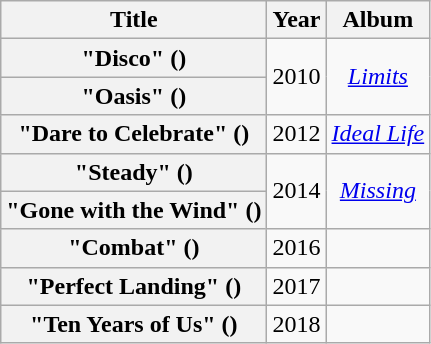<table class="wikitable plainrowheaders" style="text-align:center;">
<tr>
<th scope="col">Title</th>
<th scope="col">Year</th>
<th scope="col">Album</th>
</tr>
<tr>
<th scope="row">"Disco" ()</th>
<td rowspan=2>2010</td>
<td rowspan=2><em><a href='#'>Limits</a></em></td>
</tr>
<tr>
<th scope="row">"Oasis" ()</th>
</tr>
<tr>
<th scope="row">"Dare to Celebrate" ()</th>
<td>2012</td>
<td><em><a href='#'>Ideal Life</a></em></td>
</tr>
<tr>
<th scope="row">"Steady" ()</th>
<td rowspan=2>2014</td>
<td rowspan=2><em><a href='#'>Missing</a></em></td>
</tr>
<tr>
<th scope="row">"Gone with the Wind" ()</th>
</tr>
<tr>
<th scope="row">"Combat" ()</th>
<td>2016</td>
<td></td>
</tr>
<tr>
<th scope="row">"Perfect Landing" ()</th>
<td>2017</td>
<td></td>
</tr>
<tr>
<th scope="row">"Ten Years of Us" ()</th>
<td>2018</td>
<td></td>
</tr>
</table>
